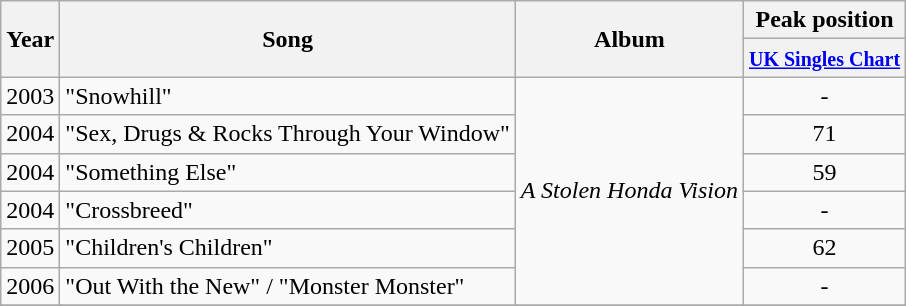<table class="wikitable">
<tr>
<th rowspan="2">Year</th>
<th rowspan="2">Song</th>
<th rowspan="2">Album</th>
<th>Peak position</th>
</tr>
<tr>
<th><small><a href='#'>UK Singles Chart</a></small></th>
</tr>
<tr>
<td>2003</td>
<td>"Snowhill"</td>
<td align="center" rowspan="6"><em>A Stolen Honda Vision</em></td>
<td align="center">-</td>
</tr>
<tr>
<td>2004</td>
<td>"Sex, Drugs & Rocks Through Your Window"</td>
<td align="center">71</td>
</tr>
<tr>
<td>2004</td>
<td>"Something Else"</td>
<td align="center">59</td>
</tr>
<tr>
<td>2004</td>
<td>"Crossbreed"</td>
<td align="center">-</td>
</tr>
<tr>
<td>2005</td>
<td>"Children's Children"</td>
<td align="center">62</td>
</tr>
<tr>
<td>2006</td>
<td>"Out With the New" / "Monster Monster"</td>
<td align="center">-</td>
</tr>
<tr>
</tr>
</table>
